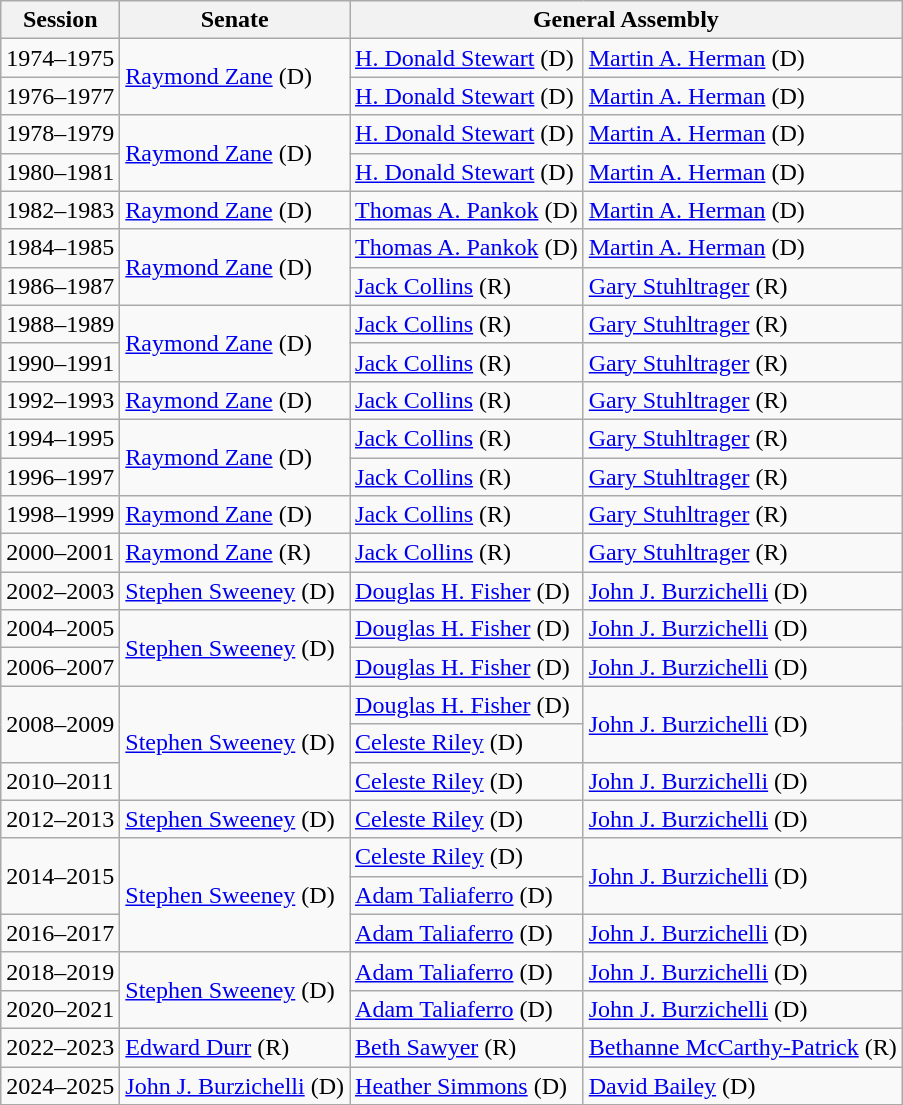<table class="wikitable">
<tr>
<th>Session</th>
<th>Senate</th>
<th colspan=2>General Assembly</th>
</tr>
<tr>
<td>1974–1975</td>
<td rowspan=2 ><a href='#'>Raymond Zane</a> (D)</td>
<td><a href='#'>H. Donald Stewart</a> (D)</td>
<td><a href='#'>Martin A. Herman</a> (D)</td>
</tr>
<tr>
<td>1976–1977</td>
<td><a href='#'>H. Donald Stewart</a> (D)</td>
<td><a href='#'>Martin A. Herman</a> (D)</td>
</tr>
<tr>
<td>1978–1979</td>
<td rowspan=2 ><a href='#'>Raymond Zane</a> (D)</td>
<td><a href='#'>H. Donald Stewart</a> (D)</td>
<td><a href='#'>Martin A. Herman</a> (D)</td>
</tr>
<tr>
<td>1980–1981</td>
<td><a href='#'>H. Donald Stewart</a> (D)</td>
<td><a href='#'>Martin A. Herman</a> (D)</td>
</tr>
<tr>
<td>1982–1983</td>
<td><a href='#'>Raymond Zane</a> (D)</td>
<td><a href='#'>Thomas A. Pankok</a> (D)</td>
<td><a href='#'>Martin A. Herman</a> (D)</td>
</tr>
<tr>
<td>1984–1985</td>
<td rowspan=2 ><a href='#'>Raymond Zane</a> (D)</td>
<td><a href='#'>Thomas A. Pankok</a> (D)</td>
<td><a href='#'>Martin A. Herman</a> (D)</td>
</tr>
<tr>
<td>1986–1987</td>
<td><a href='#'>Jack Collins</a> (R)</td>
<td><a href='#'>Gary Stuhltrager</a> (R)</td>
</tr>
<tr>
<td>1988–1989</td>
<td rowspan=2 ><a href='#'>Raymond Zane</a> (D)</td>
<td><a href='#'>Jack Collins</a> (R)</td>
<td><a href='#'>Gary Stuhltrager</a> (R)</td>
</tr>
<tr>
<td>1990–1991</td>
<td><a href='#'>Jack Collins</a> (R)</td>
<td><a href='#'>Gary Stuhltrager</a> (R)</td>
</tr>
<tr>
<td>1992–1993</td>
<td><a href='#'>Raymond Zane</a> (D)</td>
<td><a href='#'>Jack Collins</a> (R)</td>
<td><a href='#'>Gary Stuhltrager</a> (R)</td>
</tr>
<tr>
<td>1994–1995</td>
<td rowspan=2 ><a href='#'>Raymond Zane</a> (D)</td>
<td><a href='#'>Jack Collins</a> (R)</td>
<td><a href='#'>Gary Stuhltrager</a> (R)</td>
</tr>
<tr>
<td>1996–1997</td>
<td><a href='#'>Jack Collins</a> (R)</td>
<td><a href='#'>Gary Stuhltrager</a> (R)</td>
</tr>
<tr>
<td>1998–1999</td>
<td rowspan=2 ><a href='#'>Raymond Zane</a> (D)<small> </small><br></td>
<td><a href='#'>Jack Collins</a> (R)</td>
<td><a href='#'>Gary Stuhltrager</a> (R)</td>
</tr>
<tr>
<td rowspan=2>2000–2001</td>
<td rowspan=2 ><a href='#'>Jack Collins</a> (R)</td>
<td rowspan=2 ><a href='#'>Gary Stuhltrager</a> (R)</td>
</tr>
<tr>
<td><a href='#'>Raymond Zane</a> (R)</td>
</tr>
<tr>
<td>2002–2003</td>
<td><a href='#'>Stephen Sweeney</a> (D)</td>
<td><a href='#'>Douglas H. Fisher</a> (D)</td>
<td><a href='#'>John J. Burzichelli</a> (D)</td>
</tr>
<tr>
<td>2004–2005</td>
<td rowspan=2 ><a href='#'>Stephen Sweeney</a> (D)</td>
<td><a href='#'>Douglas H. Fisher</a> (D)</td>
<td><a href='#'>John J. Burzichelli</a> (D)</td>
</tr>
<tr>
<td>2006–2007</td>
<td><a href='#'>Douglas H. Fisher</a> (D)</td>
<td><a href='#'>John J. Burzichelli</a> (D)</td>
</tr>
<tr>
<td rowspan=2>2008–2009</td>
<td rowspan=3 ><a href='#'>Stephen Sweeney</a> (D)</td>
<td><a href='#'>Douglas H. Fisher</a> (D)</td>
<td rowspan=2 ><a href='#'>John J. Burzichelli</a> (D)</td>
</tr>
<tr>
<td><a href='#'>Celeste Riley</a> (D)</td>
</tr>
<tr>
<td>2010–2011</td>
<td><a href='#'>Celeste Riley</a> (D)</td>
<td><a href='#'>John J. Burzichelli</a> (D)</td>
</tr>
<tr>
<td>2012–2013</td>
<td><a href='#'>Stephen Sweeney</a> (D)</td>
<td><a href='#'>Celeste Riley</a> (D)</td>
<td><a href='#'>John J. Burzichelli</a> (D)</td>
</tr>
<tr>
<td rowspan=2>2014–2015</td>
<td rowspan=3 ><a href='#'>Stephen Sweeney</a> (D)</td>
<td><a href='#'>Celeste Riley</a> (D)</td>
<td rowspan=2 ><a href='#'>John J. Burzichelli</a> (D)</td>
</tr>
<tr>
<td><a href='#'>Adam Taliaferro</a> (D)</td>
</tr>
<tr>
<td>2016–2017</td>
<td><a href='#'>Adam Taliaferro</a> (D)</td>
<td><a href='#'>John J. Burzichelli</a> (D)</td>
</tr>
<tr>
<td>2018–2019</td>
<td rowspan=2 ><a href='#'>Stephen Sweeney</a> (D)</td>
<td><a href='#'>Adam Taliaferro</a> (D)</td>
<td><a href='#'>John J. Burzichelli</a> (D)</td>
</tr>
<tr>
<td>2020–2021</td>
<td><a href='#'>Adam Taliaferro</a> (D)</td>
<td><a href='#'>John J. Burzichelli</a> (D)</td>
</tr>
<tr>
<td>2022–2023</td>
<td><a href='#'>Edward Durr</a> (R)</td>
<td><a href='#'>Beth Sawyer</a> (R)</td>
<td><a href='#'>Bethanne McCarthy-Patrick</a> (R)</td>
</tr>
<tr>
<td>2024–2025</td>
<td><a href='#'>John J. Burzichelli</a> (D)</td>
<td><a href='#'>Heather Simmons</a> (D)</td>
<td><a href='#'>David Bailey</a> (D)</td>
</tr>
</table>
